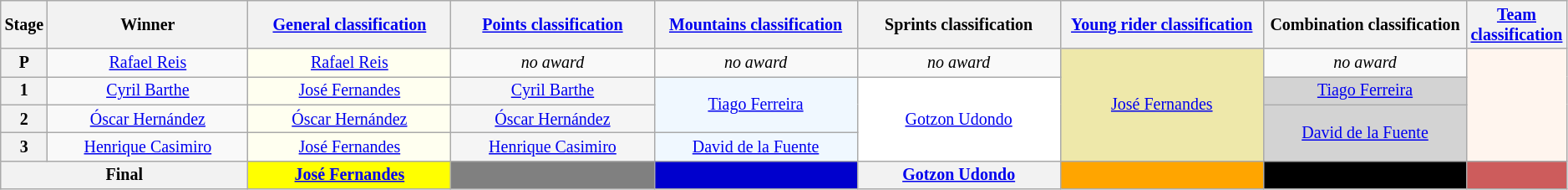<table class="wikitable" style="text-align: center; font-size:smaller;">
<tr>
<th scope="col" style="width:1%;">Stage</th>
<th scope="col" style="width:14%;">Winner</th>
<th scope="col" style="width:14%;"><a href='#'>General classification</a><br></th>
<th scope="col" style="width:14%;"><a href='#'>Points classification</a><br></th>
<th scope="col" style="width:14%;"><a href='#'>Mountains classification</a><br></th>
<th scope="col" style="width:14%;">Sprints classification </th>
<th scope="col" style="width:14%;"><a href='#'>Young rider classification</a><br></th>
<th scope="col" style="width:14%;">Combination classification<br></th>
<th scope="col" style="width:14%;"><a href='#'>Team classification</a></th>
</tr>
<tr>
<th scope="row">P</th>
<td><a href='#'>Rafael Reis</a></td>
<td style="background:Ivory;"><a href='#'>Rafael Reis</a></td>
<td><em>no award</em></td>
<td><em>no award</em></td>
<td><em>no award</em></td>
<td style="background:PaleGoldenrod;" rowspan="4"><a href='#'>José Fernandes</a></td>
<td><em>no award</em></td>
<td style="background:Seashell;" rowspan="4"></td>
</tr>
<tr>
<th scope="row">1</th>
<td><a href='#'>Cyril Barthe</a></td>
<td style="background:Ivory;"><a href='#'>José Fernandes</a></td>
<td style="background:WhiteSmoke"><a href='#'>Cyril Barthe</a></td>
<td style="background:AliceBlue" rowspan="2"><a href='#'>Tiago Ferreira</a></td>
<td style="background:White;" rowspan="3"><a href='#'>Gotzon Udondo</a></td>
<td style="background:LightGray;"><a href='#'>Tiago Ferreira</a></td>
</tr>
<tr>
<th scope="row">2</th>
<td><a href='#'>Óscar Hernández</a></td>
<td style="background:Ivory;"><a href='#'>Óscar Hernández</a></td>
<td style="background:WhiteSmoke"><a href='#'>Óscar Hernández</a></td>
<td style="background:LightGray;" rowspan="2"><a href='#'>David de la Fuente</a></td>
</tr>
<tr>
<th scope="row">3</th>
<td><a href='#'>Henrique Casimiro</a></td>
<td style="background:Ivory;"><a href='#'>José Fernandes</a></td>
<td style="background:WhiteSmoke;"><a href='#'>Henrique Casimiro</a></td>
<td style="background:AliceBlue"><a href='#'>David de la Fuente</a></td>
</tr>
<tr>
<th colspan="2">Final</th>
<th style="background:Yellow;"><a href='#'>José Fernandes</a></th>
<th style="background:Gray;"></th>
<th style="background:MediumBlue;"></th>
<th><a href='#'>Gotzon Udondo</a></th>
<th style="background:Orange;"></th>
<th style="background:Black;"></th>
<th style="background:IndianRed;"></th>
</tr>
</table>
